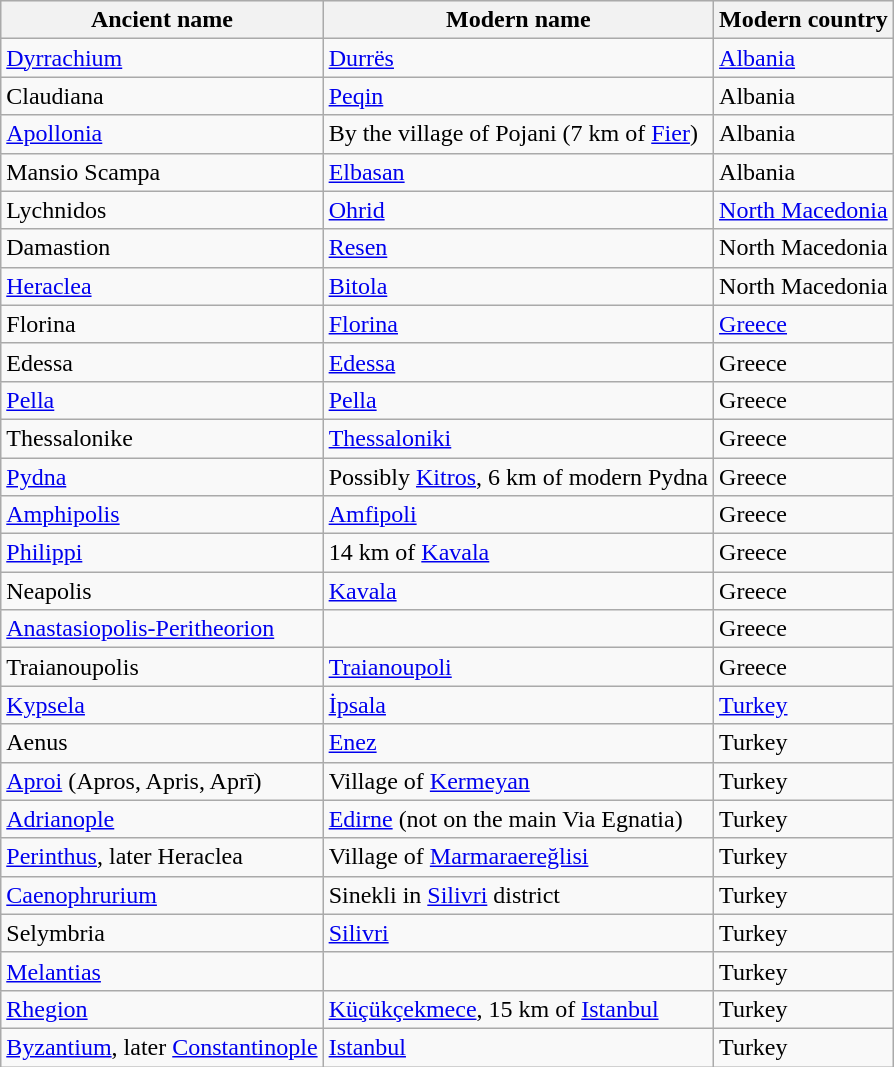<table class="wikitable" style="margin:1em auto 1em auto">
<tr bgcolor="#ECECEC" |>
<th>Ancient name</th>
<th>Modern name</th>
<th>Modern country</th>
</tr>
<tr>
<td><a href='#'>Dyrrachium</a></td>
<td><a href='#'>Durrës</a></td>
<td><a href='#'>Albania</a></td>
</tr>
<tr>
<td>Claudiana</td>
<td><a href='#'>Peqin</a></td>
<td>Albania</td>
</tr>
<tr>
<td><a href='#'>Apollonia</a></td>
<td>By the village of Pojani (7 km  of <a href='#'>Fier</a>)</td>
<td>Albania</td>
</tr>
<tr>
<td>Mansio Scampa</td>
<td><a href='#'>Elbasan</a></td>
<td>Albania</td>
</tr>
<tr>
<td>Lychnidos</td>
<td><a href='#'>Ohrid</a></td>
<td><a href='#'>North Macedonia</a></td>
</tr>
<tr>
<td>Damastion</td>
<td><a href='#'>Resen</a></td>
<td>North Macedonia</td>
</tr>
<tr>
<td><a href='#'>Heraclea</a></td>
<td><a href='#'>Bitola</a></td>
<td>North Macedonia</td>
</tr>
<tr>
<td>Florina</td>
<td><a href='#'>Florina</a></td>
<td><a href='#'>Greece</a></td>
</tr>
<tr>
<td>Edessa</td>
<td><a href='#'>Edessa</a></td>
<td>Greece</td>
</tr>
<tr>
<td><a href='#'>Pella</a></td>
<td><a href='#'>Pella</a></td>
<td>Greece</td>
</tr>
<tr>
<td>Thessalonike</td>
<td><a href='#'>Thessaloniki</a></td>
<td>Greece</td>
</tr>
<tr>
<td><a href='#'>Pydna</a></td>
<td>Possibly <a href='#'>Kitros</a>, 6 km  of modern Pydna</td>
<td>Greece</td>
</tr>
<tr>
<td><a href='#'>Amphipolis</a></td>
<td><a href='#'>Amfipoli</a></td>
<td>Greece</td>
</tr>
<tr>
<td><a href='#'>Philippi</a></td>
<td>14 km  of <a href='#'>Kavala</a></td>
<td>Greece</td>
</tr>
<tr>
<td>Neapolis</td>
<td><a href='#'>Kavala</a></td>
<td>Greece</td>
</tr>
<tr>
<td><a href='#'>Anastasiopolis-Peritheorion</a></td>
<td></td>
<td>Greece</td>
</tr>
<tr>
<td>Traianoupolis</td>
<td><a href='#'>Traianoupoli</a></td>
<td>Greece</td>
</tr>
<tr>
<td><a href='#'>Kypsela</a></td>
<td><a href='#'>İpsala</a></td>
<td><a href='#'>Turkey</a></td>
</tr>
<tr>
<td>Aenus</td>
<td><a href='#'>Enez</a></td>
<td>Turkey</td>
</tr>
<tr>
<td><a href='#'>Aproi</a> (Apros, Apris, Aprī)</td>
<td>Village of <a href='#'>Kermeyan</a></td>
<td>Turkey</td>
</tr>
<tr>
<td><a href='#'>Adrianople</a></td>
<td><a href='#'>Edirne</a> (not on the main Via Egnatia)</td>
<td>Turkey</td>
</tr>
<tr>
<td><a href='#'>Perinthus</a>, later Heraclea</td>
<td>Village of <a href='#'>Marmaraereğlisi</a></td>
<td>Turkey</td>
</tr>
<tr>
<td><a href='#'>Caenophrurium</a></td>
<td>Sinekli in <a href='#'>Silivri</a> district</td>
<td>Turkey</td>
</tr>
<tr>
<td>Selymbria</td>
<td><a href='#'>Silivri</a></td>
<td>Turkey</td>
</tr>
<tr>
<td><a href='#'>Melantias</a></td>
<td></td>
<td>Turkey</td>
</tr>
<tr>
<td><a href='#'>Rhegion</a></td>
<td><a href='#'>Küçükçekmece</a>, 15 km  of <a href='#'>Istanbul</a></td>
<td>Turkey</td>
</tr>
<tr>
<td><a href='#'>Byzantium</a>, later <a href='#'>Constantinople</a></td>
<td><a href='#'>Istanbul</a></td>
<td>Turkey</td>
</tr>
</table>
